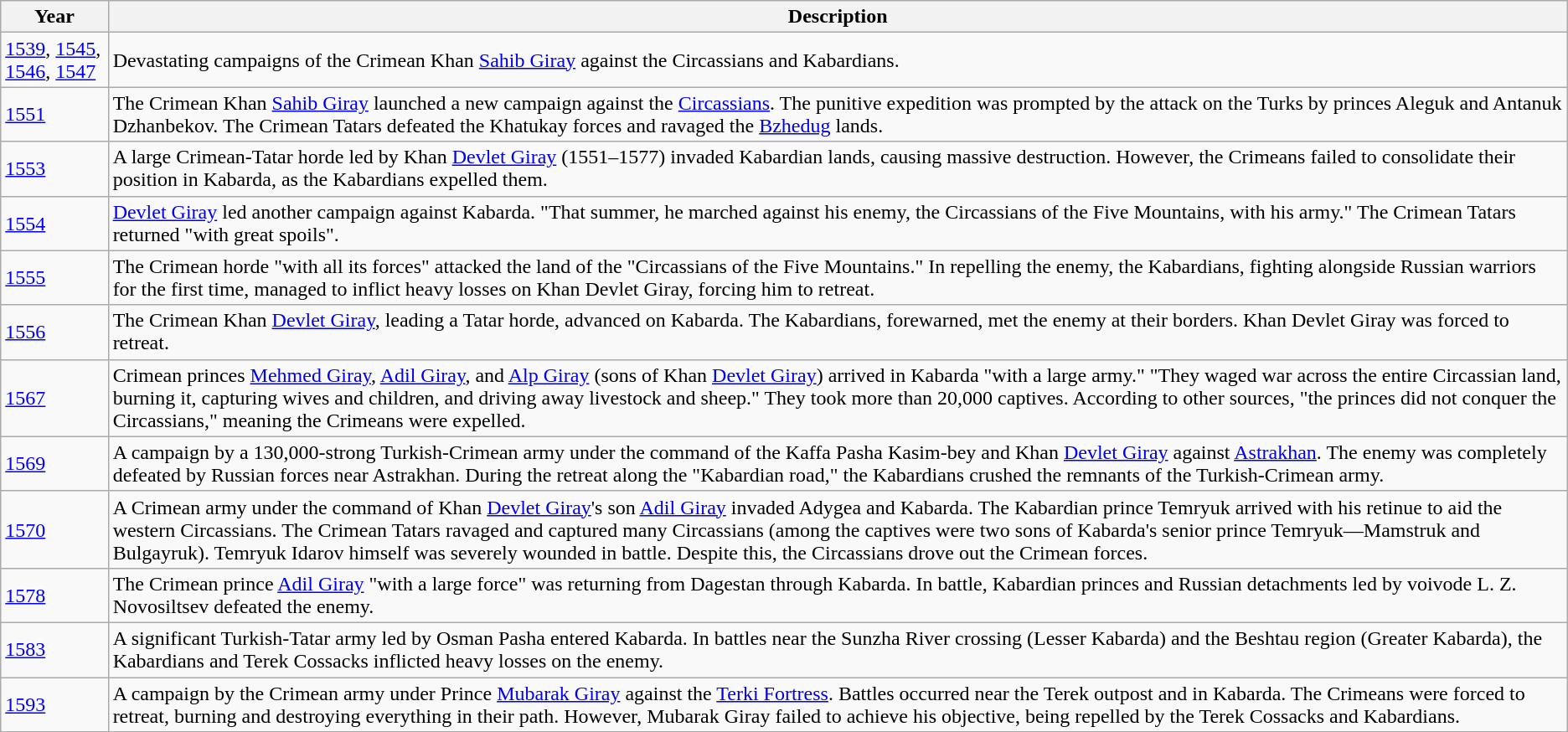<table class="wikitable">
<tr>
<th>Year</th>
<th>Description</th>
</tr>
<tr>
<td><a href='#'>1539</a>, <a href='#'>1545</a>, <a href='#'>1546</a>, <a href='#'>1547</a></td>
<td>Devastating campaigns of the Crimean Khan <a href='#'>Sahib Giray</a> against the Circassians and Kabardians.</td>
</tr>
<tr>
<td><a href='#'>1551</a></td>
<td>The Crimean Khan <a href='#'>Sahib Giray</a> launched a new campaign against the <a href='#'>Circassians</a>. The punitive expedition was prompted by the attack on the Turks by princes Aleguk and Antanuk Dzhanbekov. The Crimean Tatars defeated the Khatukay forces and ravaged the <a href='#'>Bzhedug</a> lands.</td>
</tr>
<tr>
<td><a href='#'>1553</a></td>
<td>A large Crimean-Tatar horde led by Khan <a href='#'>Devlet Giray</a> (1551–1577) invaded Kabardian lands, causing massive destruction. However, the Crimeans failed to consolidate their position in Kabarda, as the Kabardians expelled them.</td>
</tr>
<tr>
<td><a href='#'>1554</a></td>
<td><a href='#'>Devlet Giray</a> led another campaign against Kabarda. "That summer, he marched against his enemy, the Circassians of the Five Mountains, with his army." The Crimean Tatars returned "with great spoils".</td>
</tr>
<tr>
<td><a href='#'>1555</a></td>
<td>The Crimean horde "with all its forces" attacked the land of the "Circassians of the Five Mountains." In repelling the enemy, the Kabardians, fighting alongside Russian warriors for the first time, managed to inflict heavy losses on Khan Devlet Giray, forcing him to retreat.</td>
</tr>
<tr>
<td><a href='#'>1556</a></td>
<td>The Crimean Khan <a href='#'>Devlet Giray</a>, leading a Tatar horde, advanced on Kabarda. The Kabardians, forewarned, met the enemy at their borders. Khan Devlet Giray was forced to retreat.</td>
</tr>
<tr>
<td><a href='#'>1567</a></td>
<td>Crimean princes <a href='#'>Mehmed Giray</a>, <a href='#'>Adil Giray</a>, and <a href='#'>Alp Giray</a> (sons of Khan <a href='#'>Devlet Giray</a>) arrived in Kabarda "with a large army." "They waged war across the entire Circassian land, burning it, capturing wives and children, and driving away livestock and sheep." They took more than 20,000 captives. According to other sources, "the princes did not conquer the Circassians," meaning the Crimeans were expelled.</td>
</tr>
<tr>
<td><a href='#'>1569</a></td>
<td>A campaign by a 130,000-strong Turkish-Crimean army under the command of the Kaffa Pasha Kasim-bey and Khan <a href='#'>Devlet Giray</a> against <a href='#'>Astrakhan</a>. The enemy was completely defeated by Russian forces near Astrakhan. During the retreat along the "Kabardian road," the Kabardians crushed the remnants of the Turkish-Crimean army.</td>
</tr>
<tr>
<td><a href='#'>1570</a></td>
<td>A Crimean army under the command of Khan <a href='#'>Devlet Giray</a>'s son <a href='#'>Adil Giray</a> invaded Adygea and Kabarda. The Kabardian prince Temryuk arrived with his retinue to aid the western Circassians. The Crimean Tatars ravaged and captured many Circassians (among the captives were two sons of Kabarda's senior prince Temryuk—Mamstruk and Bulgayruk). Temryuk Idarov himself was severely wounded in battle. Despite this, the Circassians drove out the Crimean forces.</td>
</tr>
<tr>
<td><a href='#'>1578</a></td>
<td>The Crimean prince <a href='#'>Adil Giray</a> "with a large force" was returning from Dagestan through Kabarda. In battle, Kabardian princes and Russian detachments led by voivode L. Z. Novosiltsev defeated the enemy.</td>
</tr>
<tr>
<td><a href='#'>1583</a></td>
<td>A significant Turkish-Tatar army led by Osman Pasha entered Kabarda. In battles near the Sunzha River crossing (Lesser Kabarda) and the Beshtau region (Greater Kabarda), the Kabardians and Terek Cossacks inflicted heavy losses on the enemy.</td>
</tr>
<tr>
<td><a href='#'>1593</a></td>
<td>A campaign by the Crimean army under Prince <a href='#'>Mubarak Giray</a> against the <a href='#'>Terki Fortress</a>. Battles occurred near the Terek outpost and in Kabarda. The Crimeans were forced to retreat, burning and destroying everything in their path. However, Mubarak Giray failed to achieve his objective, being repelled by the Terek Cossacks and Kabardians.</td>
</tr>
</table>
